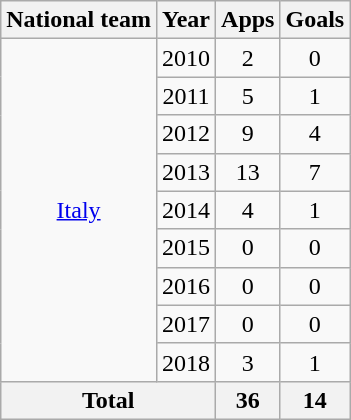<table class="wikitable" style="text-align:center">
<tr>
<th>National team</th>
<th>Year</th>
<th>Apps</th>
<th>Goals</th>
</tr>
<tr>
<td rowspan="9"><a href='#'>Italy</a></td>
<td>2010</td>
<td>2</td>
<td>0</td>
</tr>
<tr>
<td>2011</td>
<td>5</td>
<td>1</td>
</tr>
<tr>
<td>2012</td>
<td>9</td>
<td>4</td>
</tr>
<tr>
<td>2013</td>
<td>13</td>
<td>7</td>
</tr>
<tr>
<td>2014</td>
<td>4</td>
<td>1</td>
</tr>
<tr>
<td>2015</td>
<td>0</td>
<td>0</td>
</tr>
<tr>
<td>2016</td>
<td>0</td>
<td>0</td>
</tr>
<tr>
<td>2017</td>
<td>0</td>
<td>0</td>
</tr>
<tr>
<td>2018</td>
<td>3</td>
<td>1</td>
</tr>
<tr>
<th colspan="2">Total</th>
<th>36</th>
<th>14</th>
</tr>
</table>
